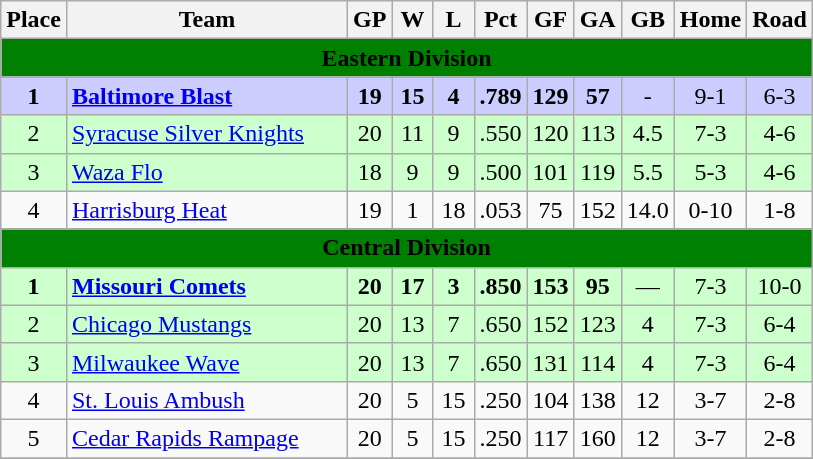<table class="wikitable" style="text-align: center;">
<tr>
<th>Place</th>
<th width="180">Team</th>
<th width="20">GP</th>
<th width="20">W</th>
<th width="20">L</th>
<th width="20">Pct</th>
<th width="20">GF</th>
<th width="20">GA</th>
<th width="25">GB</th>
<th width="30">Home</th>
<th width="35">Road</th>
</tr>
<tr>
<th style=background-color:Green colspan=11><span>Eastern Division</span></th>
</tr>
<tr bgcolor=#ccccff>
<td><strong>1</strong></td>
<td align=left><strong><a href='#'>Baltimore Blast</a></strong></td>
<td><strong>19</strong></td>
<td><strong>15</strong></td>
<td><strong>4</strong></td>
<td><strong>.789</strong></td>
<td><strong>129</strong></td>
<td><strong>57</strong></td>
<td>-</td>
<td>9-1</td>
<td>6-3</td>
</tr>
<tr bgcolor=#ccffcc>
<td>2</td>
<td align=left><a href='#'>Syracuse Silver Knights</a></td>
<td>20</td>
<td>11</td>
<td>9</td>
<td>.550</td>
<td>120</td>
<td>113</td>
<td>4.5</td>
<td>7-3</td>
<td>4-6</td>
</tr>
<tr bgcolor=#ccffcc>
<td>3</td>
<td align=left><a href='#'>Waza Flo</a></td>
<td>18</td>
<td>9</td>
<td>9</td>
<td>.500</td>
<td>101</td>
<td>119</td>
<td>5.5</td>
<td>5-3</td>
<td>4-6</td>
</tr>
<tr>
<td>4</td>
<td align=left><a href='#'>Harrisburg Heat</a></td>
<td>19</td>
<td>1</td>
<td>18</td>
<td>.053</td>
<td>75</td>
<td>152</td>
<td>14.0</td>
<td>0-10</td>
<td>1-8</td>
</tr>
<tr>
<th style=background-color:Green colspan=11><span>Central Division</span></th>
</tr>
<tr bgcolor=#ccffcc>
<td><strong>1</strong></td>
<td align=left><strong><a href='#'>Missouri Comets</a></strong></td>
<td><strong>20</strong></td>
<td><strong>17</strong></td>
<td><strong>3</strong></td>
<td><strong>.850</strong></td>
<td><strong>153</strong></td>
<td><strong>95</strong></td>
<td>—</td>
<td>7-3</td>
<td>10-0</td>
</tr>
<tr bgcolor=#ccffcc>
<td>2</td>
<td align=left><a href='#'>Chicago Mustangs</a></td>
<td>20</td>
<td>13</td>
<td>7</td>
<td>.650</td>
<td>152</td>
<td>123</td>
<td>4</td>
<td>7-3</td>
<td>6-4</td>
</tr>
<tr bgcolor=#ccffcc>
<td>3</td>
<td align=left><a href='#'>Milwaukee Wave</a></td>
<td>20</td>
<td>13</td>
<td>7</td>
<td>.650</td>
<td>131</td>
<td>114</td>
<td>4</td>
<td>7-3</td>
<td>6-4</td>
</tr>
<tr>
<td>4</td>
<td align=left><a href='#'>St. Louis Ambush</a></td>
<td>20</td>
<td>5</td>
<td>15</td>
<td>.250</td>
<td>104</td>
<td>138</td>
<td>12</td>
<td>3-7</td>
<td>2-8</td>
</tr>
<tr>
<td>5</td>
<td align=left><a href='#'>Cedar Rapids Rampage</a></td>
<td>20</td>
<td>5</td>
<td>15</td>
<td>.250</td>
<td>117</td>
<td>160</td>
<td>12</td>
<td>3-7</td>
<td>2-8</td>
</tr>
<tr>
</tr>
</table>
